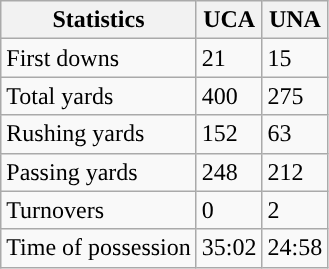<table class="wikitable" style="float: left;">
<tr>
<th>Statistics</th>
<th>UCA</th>
<th>UNA</th>
</tr>
<tr>
<td>First downs</td>
<td>21</td>
<td>15</td>
</tr>
<tr>
<td>Total yards</td>
<td>400</td>
<td>275</td>
</tr>
<tr>
<td>Rushing yards</td>
<td>152</td>
<td>63</td>
</tr>
<tr>
<td>Passing yards</td>
<td>248</td>
<td>212</td>
</tr>
<tr>
<td>Turnovers</td>
<td>0</td>
<td>2</td>
</tr>
<tr>
<td>Time of possession</td>
<td>35:02</td>
<td>24:58</td>
</tr>
</table>
